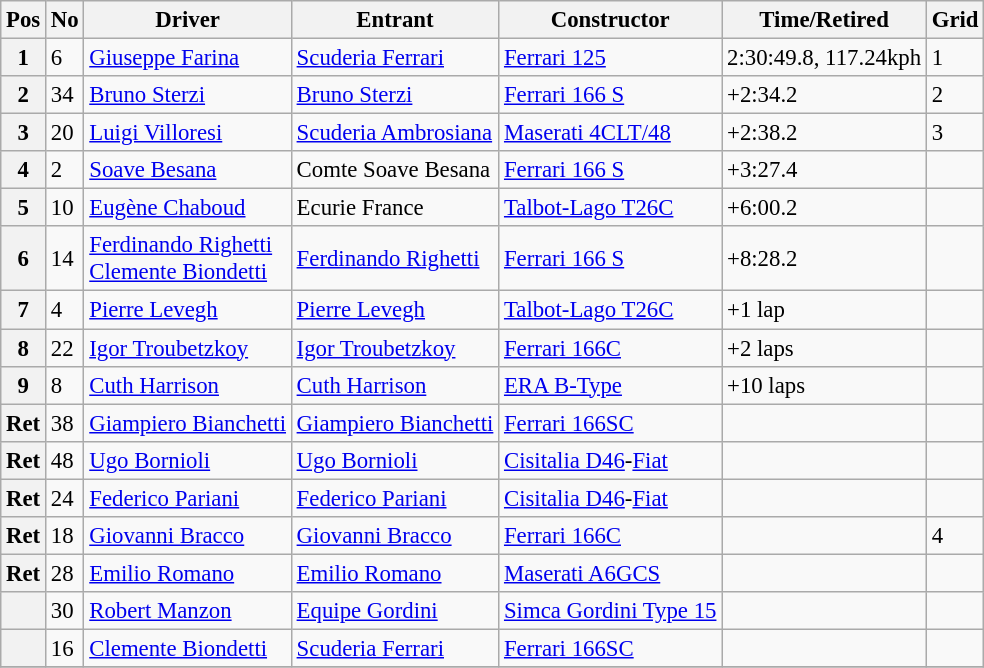<table class="wikitable sortable" style="font-size:95%;">
<tr>
<th>Pos</th>
<th>No</th>
<th>Driver</th>
<th>Entrant</th>
<th>Constructor</th>
<th>Time/Retired</th>
<th>Grid</th>
</tr>
<tr>
<th>1</th>
<td>6</td>
<td> <a href='#'>Giuseppe Farina</a></td>
<td><a href='#'>Scuderia Ferrari</a></td>
<td><a href='#'>Ferrari 125</a></td>
<td>2:30:49.8, 117.24kph</td>
<td>1</td>
</tr>
<tr>
<th>2</th>
<td>34</td>
<td> <a href='#'>Bruno Sterzi</a></td>
<td><a href='#'>Bruno Sterzi</a></td>
<td><a href='#'>Ferrari 166 S</a></td>
<td>+2:34.2</td>
<td>2</td>
</tr>
<tr>
<th>3</th>
<td>20</td>
<td> <a href='#'>Luigi Villoresi</a></td>
<td><a href='#'>Scuderia Ambrosiana</a></td>
<td><a href='#'>Maserati 4CLT/48</a></td>
<td>+2:38.2</td>
<td>3</td>
</tr>
<tr>
<th>4</th>
<td>2</td>
<td> <a href='#'>Soave Besana</a></td>
<td>Comte Soave Besana</td>
<td><a href='#'>Ferrari 166 S</a></td>
<td>+3:27.4</td>
<td></td>
</tr>
<tr>
<th>5</th>
<td>10</td>
<td> <a href='#'>Eugène Chaboud</a></td>
<td>Ecurie France</td>
<td><a href='#'>Talbot-Lago T26C</a></td>
<td>+6:00.2</td>
<td></td>
</tr>
<tr>
<th>6</th>
<td>14</td>
<td> <a href='#'>Ferdinando Righetti</a><br> <a href='#'>Clemente Biondetti</a></td>
<td><a href='#'>Ferdinando Righetti</a></td>
<td><a href='#'>Ferrari 166 S</a></td>
<td>+8:28.2</td>
<td></td>
</tr>
<tr>
<th>7</th>
<td>4</td>
<td> <a href='#'>Pierre Levegh</a></td>
<td><a href='#'>Pierre Levegh</a></td>
<td><a href='#'>Talbot-Lago T26C</a></td>
<td>+1 lap</td>
<td></td>
</tr>
<tr>
<th>8</th>
<td>22</td>
<td> <a href='#'>Igor Troubetzkoy</a></td>
<td><a href='#'>Igor Troubetzkoy</a></td>
<td><a href='#'>Ferrari 166C</a></td>
<td>+2 laps</td>
<td></td>
</tr>
<tr>
<th>9</th>
<td>8</td>
<td> <a href='#'>Cuth Harrison</a></td>
<td><a href='#'>Cuth Harrison</a></td>
<td><a href='#'>ERA B-Type</a></td>
<td>+10 laps</td>
<td></td>
</tr>
<tr>
<th>Ret</th>
<td>38</td>
<td> <a href='#'>Giampiero Bianchetti</a></td>
<td><a href='#'>Giampiero Bianchetti</a></td>
<td><a href='#'>Ferrari 166SC</a></td>
<td></td>
<td></td>
</tr>
<tr>
<th>Ret</th>
<td>48</td>
<td> <a href='#'>Ugo Bornioli</a></td>
<td><a href='#'>Ugo Bornioli</a></td>
<td><a href='#'>Cisitalia D46</a>-<a href='#'>Fiat</a></td>
<td></td>
<td></td>
</tr>
<tr>
<th>Ret</th>
<td>24</td>
<td> <a href='#'>Federico Pariani</a></td>
<td><a href='#'>Federico Pariani</a></td>
<td><a href='#'>Cisitalia D46</a>-<a href='#'>Fiat</a></td>
<td></td>
<td></td>
</tr>
<tr>
<th>Ret</th>
<td>18</td>
<td> <a href='#'>Giovanni Bracco</a></td>
<td><a href='#'>Giovanni Bracco</a></td>
<td><a href='#'>Ferrari 166C</a></td>
<td></td>
<td>4</td>
</tr>
<tr>
<th>Ret</th>
<td>28</td>
<td> <a href='#'>Emilio Romano</a></td>
<td><a href='#'>Emilio Romano</a></td>
<td><a href='#'>Maserati A6GCS</a></td>
<td></td>
<td></td>
</tr>
<tr>
<th></th>
<td>30</td>
<td> <a href='#'>Robert Manzon</a></td>
<td><a href='#'>Equipe Gordini</a></td>
<td><a href='#'>Simca Gordini Type 15</a></td>
<td></td>
<td></td>
</tr>
<tr>
<th></th>
<td>16</td>
<td> <a href='#'>Clemente Biondetti</a></td>
<td><a href='#'>Scuderia Ferrari</a></td>
<td><a href='#'>Ferrari 166SC</a></td>
<td></td>
<td></td>
</tr>
<tr>
</tr>
</table>
